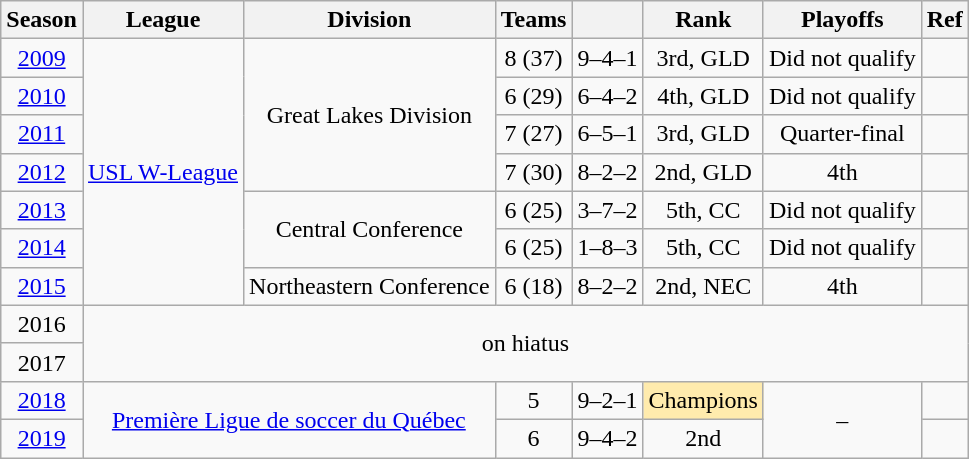<table class="wikitable" style="text-align: center;">
<tr>
<th>Season</th>
<th>League</th>
<th>Division</th>
<th>Teams</th>
<th></th>
<th>Rank</th>
<th>Playoffs</th>
<th>Ref</th>
</tr>
<tr>
<td><a href='#'>2009</a></td>
<td rowspan="7"><a href='#'>USL W-League</a></td>
<td rowspan="4">Great Lakes Division</td>
<td>8 (37)</td>
<td>9–4–1</td>
<td>3rd, GLD</td>
<td>Did not qualify</td>
<td></td>
</tr>
<tr>
<td><a href='#'>2010</a></td>
<td>6 (29)</td>
<td>6–4–2</td>
<td>4th, GLD</td>
<td>Did not qualify</td>
<td></td>
</tr>
<tr>
<td><a href='#'>2011</a></td>
<td>7 (27)</td>
<td>6–5–1</td>
<td>3rd, GLD</td>
<td>Quarter-final</td>
<td></td>
</tr>
<tr>
<td><a href='#'>2012</a></td>
<td>7 (30)</td>
<td>8–2–2</td>
<td>2nd, GLD</td>
<td>4th</td>
<td></td>
</tr>
<tr>
<td><a href='#'>2013</a></td>
<td rowspan="2">Central Conference</td>
<td>6 (25)</td>
<td>3–7–2</td>
<td>5th, CC</td>
<td>Did not qualify</td>
<td></td>
</tr>
<tr>
<td><a href='#'>2014</a></td>
<td>6 (25)</td>
<td>1–8–3</td>
<td>5th, CC</td>
<td>Did not qualify</td>
<td></td>
</tr>
<tr>
<td><a href='#'>2015</a></td>
<td>Northeastern Conference</td>
<td>6 (18)</td>
<td>8–2–2</td>
<td>2nd, NEC</td>
<td>4th</td>
<td></td>
</tr>
<tr>
<td>2016</td>
<td colspan="7" rowspan="2">on hiatus</td>
</tr>
<tr>
<td>2017</td>
</tr>
<tr>
<td><a href='#'>2018</a></td>
<td colspan="2" rowspan="3"><a href='#'>Première Ligue de soccer du Québec</a></td>
<td>5</td>
<td>9–2–1</td>
<td bgcolor="FFEBAD">Champions</td>
<td rowspan="2">–</td>
<td></td>
</tr>
<tr>
<td><a href='#'>2019</a></td>
<td>6</td>
<td>9–4–2</td>
<td>2nd</td>
<td></td>
</tr>
</table>
